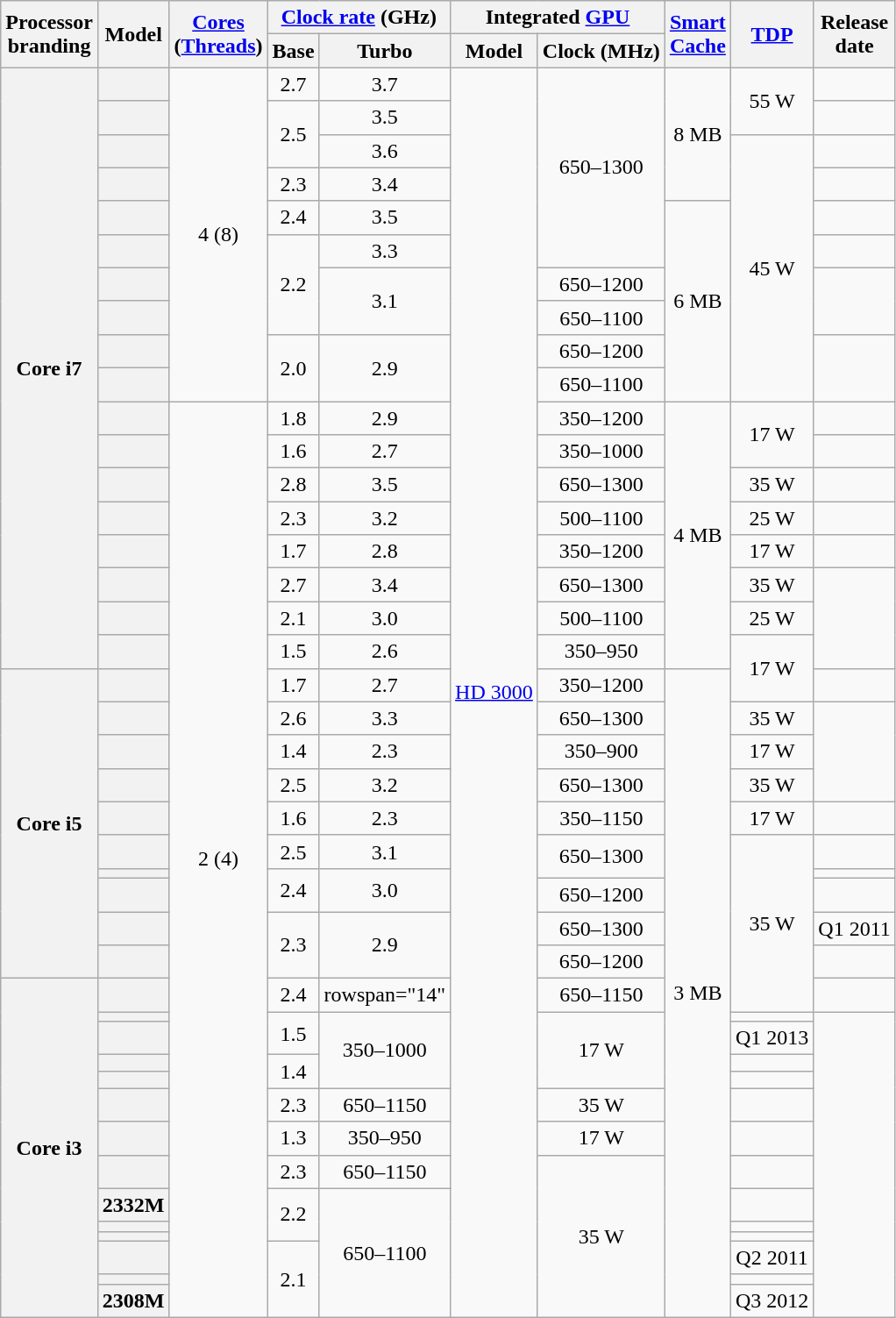<table class="wikitable sortable nowrap" style="text-align: center;">
<tr>
<th class="unsortable" rowspan="2">Processor<br>branding</th>
<th rowspan="2">Model</th>
<th class="unsortable" rowspan="2"><a href='#'>Cores</a><br>(<a href='#'>Threads</a>)</th>
<th colspan="2"><a href='#'>Clock rate</a> (GHz)</th>
<th colspan="2">Integrated <a href='#'>GPU</a></th>
<th class="unsortable" rowspan="2"><a href='#'>Smart<br>Cache</a></th>
<th rowspan="2"><a href='#'>TDP</a></th>
<th rowspan="2">Release<br>date</th>
</tr>
<tr>
<th class="unsortable">Base</th>
<th class="unsortable">Turbo</th>
<th class="unsortable">Model</th>
<th class="unsortable">Clock (MHz)</th>
</tr>
<tr>
<th rowspan="18">Core i7</th>
<th style="text-align:left;" data-sort-value="sku42"></th>
<td rowspan="10">4 (8)</td>
<td>2.7</td>
<td>3.7</td>
<td rowspan="42"><a href='#'>HD 3000</a></td>
<td rowspan="6">650–1300</td>
<td rowspan="4">8 MB</td>
<td rowspan="2">55 W</td>
<td></td>
</tr>
<tr>
<th style="text-align:left;" data-sort-value="sku41"></th>
<td rowspan="2">2.5</td>
<td>3.5</td>
<td></td>
</tr>
<tr>
<th style="text-align:left;" data-sort-value="sku40"></th>
<td>3.6</td>
<td rowspan="8">45 W</td>
<td></td>
</tr>
<tr>
<th style="text-align:left;" data-sort-value="sku39"></th>
<td>2.3</td>
<td>3.4</td>
<td></td>
</tr>
<tr>
<th style="text-align:left;" data-sort-value="sku38"></th>
<td>2.4</td>
<td>3.5</td>
<td rowspan="6">6 MB</td>
<td></td>
</tr>
<tr>
<th style="text-align:left;" data-sort-value="sku37"></th>
<td rowspan="3">2.2</td>
<td>3.3</td>
<td></td>
</tr>
<tr>
<th style="text-align:left;" data-sort-value="sku36"></th>
<td rowspan="2">3.1</td>
<td>650–1200</td>
<td rowspan="2"></td>
</tr>
<tr>
<th style="text-align:left;" data-sort-value="sku35"></th>
<td>650–1100</td>
</tr>
<tr>
<th style="text-align:left;" data-sort-value="sku34"></th>
<td rowspan="2">2.0</td>
<td rowspan="2">2.9</td>
<td>650–1200</td>
<td rowspan="2"></td>
</tr>
<tr>
<th style="text-align:left;" data-sort-value="sku33"></th>
<td>650–1100</td>
</tr>
<tr>
<th style="text-align:left;" data-sort-value="sku32"></th>
<td rowspan="32">2 (4)</td>
<td>1.8</td>
<td>2.9</td>
<td>350–1200</td>
<td rowspan="8">4 MB</td>
<td rowspan="2">17 W</td>
<td></td>
</tr>
<tr>
<th style="text-align:left;" data-sort-value="sku31"></th>
<td>1.6</td>
<td>2.7</td>
<td>350–1000</td>
<td></td>
</tr>
<tr>
<th style="text-align:left;" data-sort-value="sku30"></th>
<td>2.8</td>
<td>3.5</td>
<td>650–1300</td>
<td>35 W</td>
<td></td>
</tr>
<tr>
<th style="text-align:left;" data-sort-value="sku29"></th>
<td>2.3</td>
<td>3.2</td>
<td>500–1100</td>
<td>25 W</td>
<td></td>
</tr>
<tr>
<th style="text-align:left;" data-sort-value="sku28"></th>
<td>1.7</td>
<td>2.8</td>
<td>350–1200</td>
<td>17 W</td>
<td></td>
</tr>
<tr>
<th style="text-align:left;" data-sort-value="sku27"></th>
<td>2.7</td>
<td>3.4</td>
<td>650–1300</td>
<td>35 W</td>
<td rowspan="3"></td>
</tr>
<tr>
<th style="text-align:left;" data-sort-value="sku26"></th>
<td>2.1</td>
<td>3.0</td>
<td>500–1100</td>
<td>25 W</td>
</tr>
<tr>
<th style="text-align:left;" data-sort-value="sku25"></th>
<td>1.5</td>
<td>2.6</td>
<td>350–950</td>
<td rowspan="2">17 W</td>
</tr>
<tr>
<th rowspan="10">Core i5</th>
<th style="text-align:left;" data-sort-value="sku24"></th>
<td>1.7</td>
<td>2.7</td>
<td>350–1200</td>
<td rowspan="24">3 MB</td>
<td></td>
</tr>
<tr>
<th style="text-align:left;" data-sort-value="sku23"></th>
<td>2.6</td>
<td>3.3</td>
<td>650–1300</td>
<td>35 W</td>
<td rowspan="3"></td>
</tr>
<tr>
<th style="text-align:left;" data-sort-value="sku22"></th>
<td>1.4</td>
<td>2.3</td>
<td>350–900</td>
<td>17 W</td>
</tr>
<tr>
<th style="text-align:left;" data-sort-value="sku21"></th>
<td>2.5</td>
<td>3.2</td>
<td>650–1300</td>
<td>35 W</td>
</tr>
<tr>
<th style="text-align:left;" data-sort-value="sku20"></th>
<td>1.6</td>
<td>2.3</td>
<td>350–1150</td>
<td>17 W</td>
<td></td>
</tr>
<tr>
<th style="text-align:left;" data-sort-value="sku19"></th>
<td>2.5</td>
<td>3.1</td>
<td rowspan="2">650–1300</td>
<td rowspan="6">35 W</td>
<td></td>
</tr>
<tr>
<th style="text-align:left;" data-sort-value="sku18"></th>
<td rowspan="2">2.4</td>
<td rowspan="2">3.0</td>
<td></td>
</tr>
<tr>
<th style="text-align:left;" data-sort-value="sku17"></th>
<td>650–1200</td>
<td></td>
</tr>
<tr>
<th style="text-align:left;" data-sort-value="sku16"></th>
<td rowspan="2">2.3</td>
<td rowspan="2">2.9</td>
<td>650–1300</td>
<td>Q1 2011</td>
</tr>
<tr>
<th style="text-align:left;" data-sort-value="sku15"></th>
<td>650–1200</td>
<td></td>
</tr>
<tr>
<th rowspan="14">Core i3</th>
<th style="text-align:left;" data-sort-value="sku14"></th>
<td>2.4</td>
<td>rowspan="14" </td>
<td>650–1150</td>
<td></td>
</tr>
<tr>
<th style="text-align:left;" data-sort-value="sku13"></th>
<td rowspan="2">1.5</td>
<td rowspan="4">350–1000</td>
<td rowspan="4">17 W</td>
<td></td>
</tr>
<tr>
<th style="text-align:left;" data-sort-value="sku12"></th>
<td>Q1 2013</td>
</tr>
<tr>
<th style="text-align:left;" data-sort-value="sku11"></th>
<td rowspan="2">1.4</td>
<td></td>
</tr>
<tr>
<th style="text-align:left;" data-sort-value="sku10"></th>
<td></td>
</tr>
<tr>
<th style="text-align:left;" data-sort-value="sku9"></th>
<td>2.3</td>
<td>650–1150</td>
<td>35 W</td>
<td></td>
</tr>
<tr>
<th style="text-align:left;" data-sort-value="sku8"></th>
<td>1.3</td>
<td>350–950</td>
<td>17 W</td>
<td></td>
</tr>
<tr>
<th style="text-align:left;" data-sort-value="sku7"></th>
<td>2.3</td>
<td>650–1150</td>
<td rowspan="7">35 W</td>
<td></td>
</tr>
<tr>
<th style="text-align:left;" data-sort-value="sku6">2332M</th>
<td rowspan="3">2.2</td>
<td rowspan="6">650–1100</td>
<td></td>
</tr>
<tr>
<th style="text-align:left;" data-sort-value="sku5"></th>
<td></td>
</tr>
<tr>
<th style="text-align:left;" data-sort-value="sku4"></th>
<td></td>
</tr>
<tr>
<th style="text-align:left;" data-sort-value="sku3"></th>
<td rowspan="3">2.1</td>
<td>Q2 2011</td>
</tr>
<tr>
<th style="text-align:left;" data-sort-value="sku2"></th>
<td></td>
</tr>
<tr>
<th style="text-align:left;" data-sort-value="sku1">2308M</th>
<td>Q3 2012</td>
</tr>
</table>
